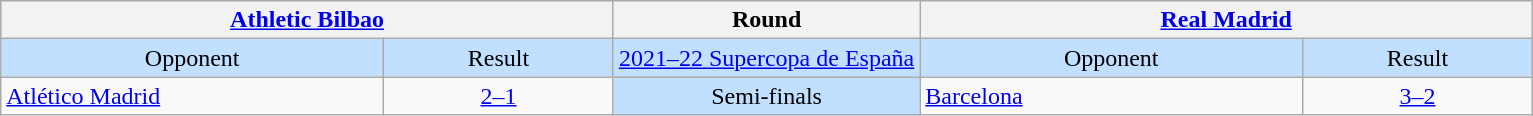<table class="wikitable" style="text-align:center; white-space:nowrap;">
<tr>
<th colspan="2"><a href='#'>Athletic Bilbao</a></th>
<th>Round</th>
<th colspan="2"><a href='#'>Real Madrid</a></th>
</tr>
<tr style="background:#C1E0FF;">
<td style="width:25%;">Opponent</td>
<td style="width:15%;">Result</td>
<td><a href='#'>2021–22 Supercopa de España</a></td>
<td style="width:25%;">Opponent</td>
<td style="width:15%;">Result</td>
</tr>
<tr>
<td style="text-align:left;"><a href='#'>Atlético Madrid</a></td>
<td><a href='#'>2–1</a></td>
<td style="background:#C1E0FF;">Semi-finals</td>
<td style="text-align:left;"><a href='#'>Barcelona</a></td>
<td><a href='#'>3–2</a> </td>
</tr>
</table>
